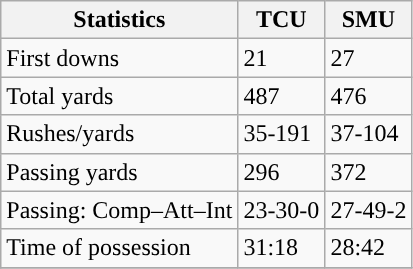<table class="wikitable" style="float: left;">
<tr>
<th>Statistics</th>
<th>TCU</th>
<th>SMU</th>
</tr>
<tr>
<td>First downs</td>
<td>21</td>
<td>27</td>
</tr>
<tr>
<td>Total yards</td>
<td>487</td>
<td>476</td>
</tr>
<tr>
<td>Rushes/yards</td>
<td>35-191</td>
<td>37-104</td>
</tr>
<tr>
<td>Passing yards</td>
<td>296</td>
<td>372</td>
</tr>
<tr>
<td>Passing: Comp–Att–Int</td>
<td>23-30-0</td>
<td>27-49-2</td>
</tr>
<tr>
<td>Time of possession</td>
<td>31:18</td>
<td>28:42</td>
</tr>
<tr>
</tr>
</table>
